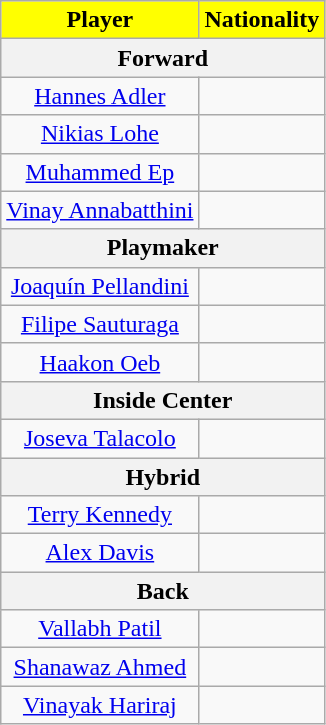<table class="wikitable" style="text-align:center;">
<tr>
<th style="background:yellow; color:#000000">Player</th>
<th style="background:yellow; color:#000000">Nationality</th>
</tr>
<tr>
<th colspan="2">Forward</th>
</tr>
<tr>
<td><a href='#'>Hannes Adler</a></td>
<td></td>
</tr>
<tr>
<td><a href='#'>Nikias Lohe</a></td>
<td></td>
</tr>
<tr>
<td><a href='#'>Muhammed Ep</a></td>
<td></td>
</tr>
<tr>
<td><a href='#'>Vinay Annabatthini</a></td>
<td></td>
</tr>
<tr>
<th colspan="2">Playmaker</th>
</tr>
<tr>
<td><a href='#'>Joaquín Pellandini</a></td>
<td></td>
</tr>
<tr>
<td><a href='#'>Filipe Sauturaga</a></td>
<td></td>
</tr>
<tr>
<td><a href='#'>Haakon Oeb</a></td>
<td></td>
</tr>
<tr>
<th colspan="2">Inside Center</th>
</tr>
<tr>
<td><a href='#'>Joseva Talacolo</a></td>
<td></td>
</tr>
<tr>
<th colspan="2">Hybrid</th>
</tr>
<tr>
<td><a href='#'>Terry Kennedy</a></td>
<td></td>
</tr>
<tr>
<td><a href='#'>Alex Davis</a></td>
<td></td>
</tr>
<tr>
<th colspan="2">Back</th>
</tr>
<tr>
<td><a href='#'>Vallabh Patil</a></td>
<td></td>
</tr>
<tr>
<td><a href='#'>Shanawaz Ahmed</a></td>
<td></td>
</tr>
<tr>
<td><a href='#'>Vinayak Hariraj</a></td>
<td></td>
</tr>
</table>
